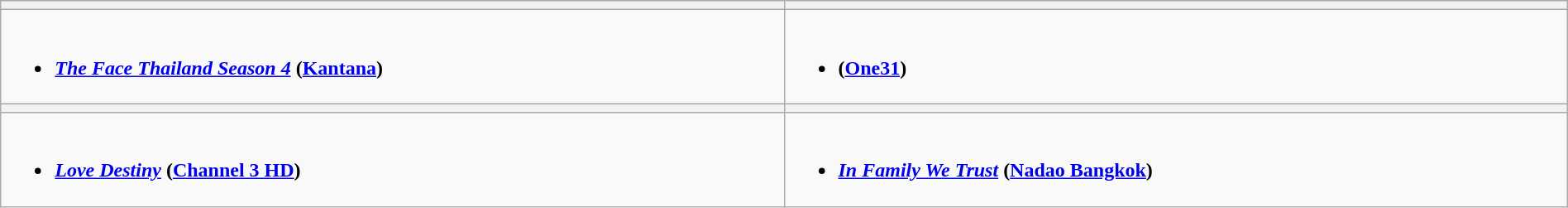<table class=wikitable width="100%">
<tr>
<th></th>
<th></th>
</tr>
<tr>
<td valign="top" width="50%"><br><ul><li><strong><em><a href='#'>The Face Thailand Season 4</a></em></strong> <strong>(<a href='#'>Kantana</a>)</strong></li></ul></td>
<td valign="top" width="50%"><br><ul><li><strong><em></em></strong> <strong>(<a href='#'>One31</a>)</strong></li></ul></td>
</tr>
<tr>
<th></th>
<th></th>
</tr>
<tr>
<td valign="top" width="50%"><br><ul><li><strong><em><a href='#'>Love Destiny</a></em></strong> <strong>(<a href='#'>Channel 3 HD</a>)</strong></li></ul></td>
<td valign="top" width="50%"><br><ul><li><strong><em><a href='#'>In Family We Trust</a></em></strong> <strong>(<a href='#'>Nadao Bangkok</a>)</strong></li></ul></td>
</tr>
</table>
